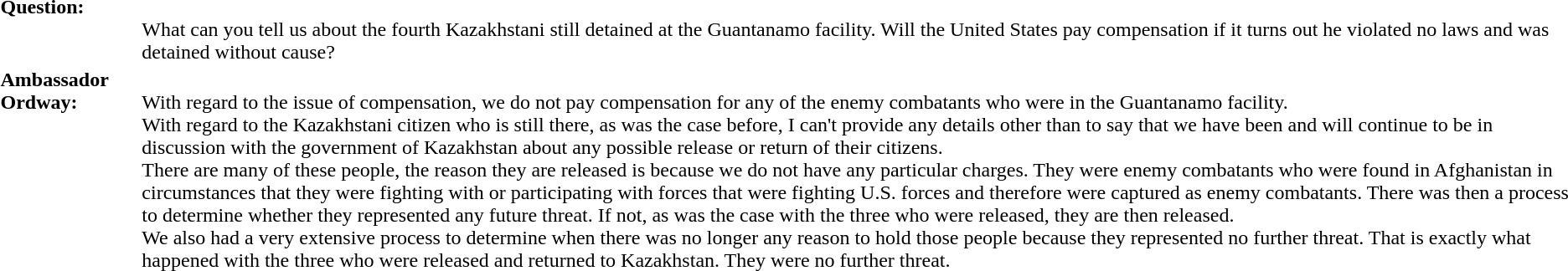<table>
<tr>
<td valign="top"><strong>Question:</strong></td>
<td><br>What can you tell us about the fourth Kazakhstani still detained at the Guantanamo facility.  Will the United States pay compensation if it turns out he violated no laws and was detained without cause?</td>
</tr>
<tr>
<td valign="top"><strong>Ambassador Ordway:</strong></td>
<td><br>With regard to the issue of compensation, we do not pay compensation for any of the enemy combatants who were in the Guantanamo facility.<br>With regard to the Kazakhstani citizen who is still there, as was the case before, I can't provide any details other than to say that we have been and will continue to be in discussion with the government of Kazakhstan about any possible release or return of their citizens.<br>There are many of these people, the reason they are released is because we do not have any particular charges.  They were enemy combatants who were found in Afghanistan in circumstances that they were fighting with or participating with forces that were fighting U.S. forces and therefore were captured as enemy combatants.  There was then a process to determine whether they represented any future threat.  If not, as was the case with the three who were released, they are then released.<br>We also had a very extensive process to determine when there was no longer any reason to hold those people because they represented no further threat.  That is exactly what happened with the three who were released and returned to Kazakhstan.  They were no further threat.</td>
</tr>
</table>
